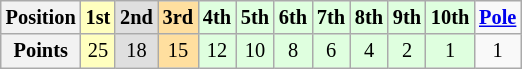<table class="wikitable" style="font-size:85%; text-align:center;">
<tr>
<th>Position</th>
<td style="background:#ffffbf;"><strong>1st</strong></td>
<td style="background:#dfdfdf;"><strong>2nd</strong></td>
<td style="background:#ffdf9f;"><strong>3rd</strong></td>
<td style="background:#dfffdf;"><strong>4th</strong></td>
<td style="background:#dfffdf;"><strong>5th</strong></td>
<td style="background:#dfffdf;"><strong>6th</strong></td>
<td style="background:#dfffdf;"><strong>7th</strong></td>
<td style="background:#dfffdf;"><strong>8th</strong></td>
<td style="background:#dfffdf;"><strong>9th</strong></td>
<td style="background:#dfffdf;"><strong>10th</strong></td>
<td><strong><a href='#'>Pole</a></strong></td>
</tr>
<tr>
<th>Points</th>
<td style="background:#ffffbf;">25</td>
<td style="background:#dfdfdf;">18</td>
<td style="background:#ffdf9f;">15</td>
<td style="background:#dfffdf;">12</td>
<td style="background:#dfffdf;">10</td>
<td style="background:#dfffdf;">8</td>
<td style="background:#dfffdf;">6</td>
<td style="background:#dfffdf;">4</td>
<td style="background:#dfffdf;">2</td>
<td style="background:#dfffdf;">1</td>
<td>1</td>
</tr>
</table>
